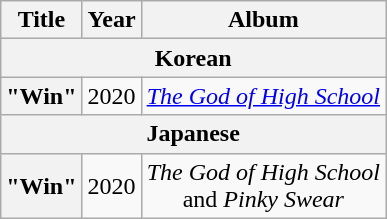<table class="wikitable plainrowheaders" style="text-align:center">
<tr>
<th scope="col">Title</th>
<th scope="col">Year</th>
<th scope="col">Album</th>
</tr>
<tr>
<th colspan="3">Korean</th>
</tr>
<tr>
<th scope="row">"Win" </th>
<td>2020</td>
<td><em><a href='#'>The God of High School</a></em> </td>
</tr>
<tr>
<th colspan="3">Japanese</th>
</tr>
<tr>
<th scope="row">"Win"</th>
<td>2020</td>
<td><em>The God of High School</em> <br>and <em>Pinky Swear</em></td>
</tr>
</table>
